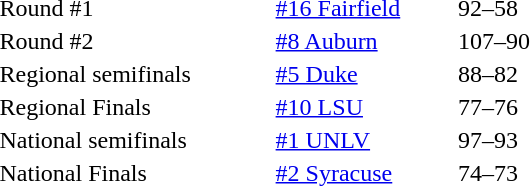<table style="border:'1' 'solid' 'gray' " width="380" align="left">
<tr>
</tr>
<tr>
<td>Round #1</td>
<td><a href='#'>#16 Fairfield</a></td>
<td>92–58</td>
</tr>
<tr>
<td>Round #2</td>
<td><a href='#'>#8 Auburn</a></td>
<td>107–90</td>
</tr>
<tr>
<td>Regional semifinals</td>
<td><a href='#'>#5 Duke</a></td>
<td>88–82</td>
</tr>
<tr>
<td>Regional Finals</td>
<td><a href='#'>#10 LSU</a></td>
<td>77–76</td>
</tr>
<tr>
<td>National semifinals</td>
<td><a href='#'>#1 UNLV</a></td>
<td>97–93</td>
</tr>
<tr>
<td>National Finals</td>
<td><a href='#'>#2 Syracuse</a></td>
<td>74–73</td>
</tr>
</table>
